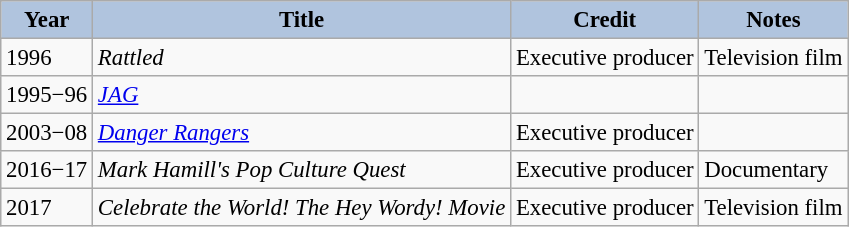<table class="wikitable" style="font-size:95%;">
<tr>
<th style="background:#B0C4DE;">Year</th>
<th style="background:#B0C4DE;">Title</th>
<th style="background:#B0C4DE;">Credit</th>
<th style="background:#B0C4DE;">Notes</th>
</tr>
<tr>
<td>1996</td>
<td><em>Rattled</em></td>
<td>Executive producer</td>
<td>Television film</td>
</tr>
<tr>
<td>1995−96</td>
<td><em><a href='#'>JAG</a></em></td>
<td></td>
<td></td>
</tr>
<tr>
<td>2003−08</td>
<td><em><a href='#'>Danger Rangers</a></em></td>
<td>Executive producer</td>
<td></td>
</tr>
<tr>
<td>2016−17</td>
<td><em>Mark Hamill's Pop Culture Quest</em></td>
<td>Executive producer</td>
<td>Documentary</td>
</tr>
<tr>
<td>2017</td>
<td><em>Celebrate the World! The Hey Wordy! Movie</em></td>
<td>Executive producer</td>
<td>Television film</td>
</tr>
</table>
